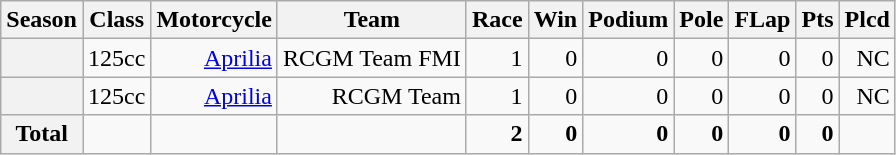<table class="wikitable" style=text-align:right>
<tr>
<th>Season</th>
<th>Class</th>
<th>Motorcycle</th>
<th>Team</th>
<th>Race</th>
<th>Win</th>
<th>Podium</th>
<th>Pole</th>
<th>FLap</th>
<th>Pts</th>
<th>Plcd</th>
</tr>
<tr>
<th></th>
<td>125cc</td>
<td><a href='#'>Aprilia</a></td>
<td>RCGM Team FMI</td>
<td>1</td>
<td>0</td>
<td>0</td>
<td>0</td>
<td>0</td>
<td>0</td>
<td>NC</td>
</tr>
<tr>
<th></th>
<td>125cc</td>
<td><a href='#'>Aprilia</a></td>
<td>RCGM Team</td>
<td>1</td>
<td>0</td>
<td>0</td>
<td>0</td>
<td>0</td>
<td>0</td>
<td>NC</td>
</tr>
<tr>
<th>Total</th>
<td></td>
<td></td>
<td></td>
<td><strong>2</strong></td>
<td><strong>0</strong></td>
<td><strong>0</strong></td>
<td><strong>0</strong></td>
<td><strong>0</strong></td>
<td><strong>0</strong></td>
<td></td>
</tr>
</table>
